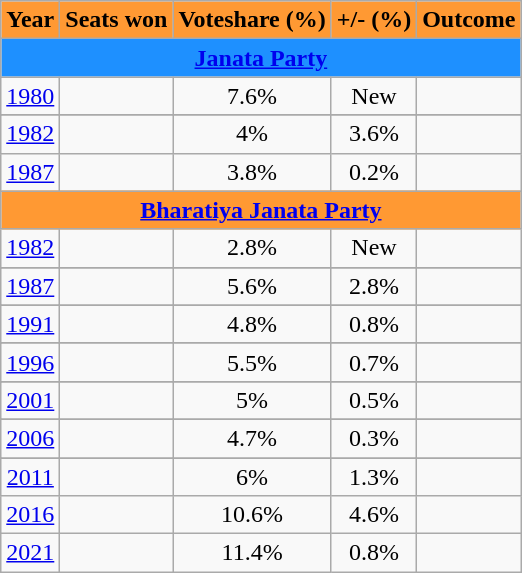<table class="wikitable">
<tr>
<th style="background:#FF9933; color:black;">Year</th>
<th style="background:#FF9933; color:black;">Seats won</th>
<th style="background:#FF9933; color:black;">Voteshare (%)</th>
<th style="background-color:#FF9933; color:black">+/- (%)</th>
<th style="background:#FF9933; color:black;">Outcome</th>
</tr>
<tr>
<th colspan="5" style="background:#1E90FF; color:black;" !><a href='#'>Janata Party</a></th>
</tr>
<tr style="text-align:center;">
<td><a href='#'>1980</a></td>
<td></td>
<td>7.6%</td>
<td>New</td>
<td></td>
</tr>
<tr>
</tr>
<tr style="text-align:center;">
<td><a href='#'>1982</a></td>
<td></td>
<td>4%</td>
<td>3.6%</td>
<td></td>
</tr>
<tr style="text-align:center;">
<td><a href='#'>1987</a></td>
<td></td>
<td>3.8%</td>
<td>0.2%</td>
<td></td>
</tr>
<tr>
<th colspan="5" style="background:#FF9933; color:black;" !><a href='#'>Bharatiya Janata Party</a></th>
</tr>
<tr style="text-align:center;">
<td><a href='#'>1982</a></td>
<td></td>
<td>2.8%</td>
<td>New</td>
<td></td>
</tr>
<tr>
</tr>
<tr style="text-align:center;">
<td><a href='#'>1987</a></td>
<td></td>
<td>5.6%</td>
<td>2.8%</td>
<td></td>
</tr>
<tr>
</tr>
<tr style="text-align:center;">
<td><a href='#'>1991</a></td>
<td></td>
<td>4.8%</td>
<td>0.8%</td>
<td></td>
</tr>
<tr>
</tr>
<tr style="text-align:center;">
<td><a href='#'>1996</a></td>
<td></td>
<td>5.5%</td>
<td>0.7%</td>
<td></td>
</tr>
<tr>
</tr>
<tr style="text-align:center;">
<td><a href='#'>2001</a></td>
<td></td>
<td>5%</td>
<td>0.5%</td>
<td></td>
</tr>
<tr>
</tr>
<tr style="text-align:center;">
<td><a href='#'>2006</a></td>
<td></td>
<td>4.7%</td>
<td>0.3%</td>
<td></td>
</tr>
<tr>
</tr>
<tr style="text-align:center;">
<td><a href='#'>2011</a></td>
<td></td>
<td>6%</td>
<td>1.3%</td>
<td></td>
</tr>
<tr style="text-align:center;">
<td><a href='#'>2016</a></td>
<td></td>
<td>10.6%</td>
<td>4.6%</td>
<td></td>
</tr>
<tr style="text-align:center;">
<td><a href='#'>2021</a></td>
<td></td>
<td>11.4%</td>
<td>0.8%</td>
<td></td>
</tr>
</table>
